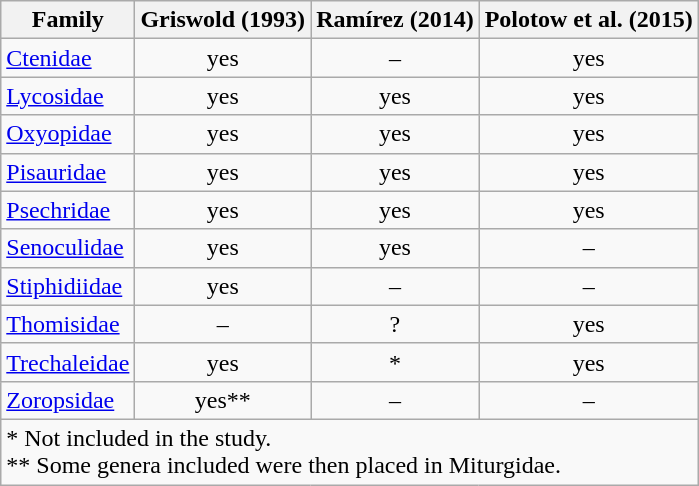<table class="wikitable">
<tr>
<th>Family</th>
<th>Griswold (1993)</th>
<th>Ramírez (2014)</th>
<th>Polotow et al. (2015)</th>
</tr>
<tr style="text-align:center">
<td style="text-align:left"><a href='#'>Ctenidae</a></td>
<td>yes</td>
<td>–</td>
<td>yes</td>
</tr>
<tr style="text-align:center">
<td style="text-align:left"><a href='#'>Lycosidae</a></td>
<td>yes</td>
<td>yes</td>
<td>yes</td>
</tr>
<tr style="text-align:center">
<td style="text-align:left"><a href='#'>Oxyopidae</a></td>
<td>yes</td>
<td>yes</td>
<td>yes</td>
</tr>
<tr style="text-align:center">
<td style="text-align:left"><a href='#'>Pisauridae</a></td>
<td>yes</td>
<td>yes</td>
<td>yes</td>
</tr>
<tr style="text-align:center">
<td style="text-align:left"><a href='#'>Psechridae</a></td>
<td>yes</td>
<td>yes</td>
<td>yes</td>
</tr>
<tr style="text-align:center">
<td style="text-align:left"><a href='#'>Senoculidae</a></td>
<td>yes</td>
<td>yes</td>
<td>–</td>
</tr>
<tr style="text-align:center">
<td style="text-align:left"><a href='#'>Stiphidiidae</a></td>
<td>yes</td>
<td>–</td>
<td>–</td>
</tr>
<tr style="text-align:center">
<td style="text-align:left"><a href='#'>Thomisidae</a></td>
<td>–</td>
<td>?</td>
<td>yes</td>
</tr>
<tr style="text-align:center">
<td style="text-align:left"><a href='#'>Trechaleidae</a></td>
<td>yes</td>
<td>*</td>
<td>yes</td>
</tr>
<tr style="text-align:center">
<td style="text-align:left"><a href='#'>Zoropsidae</a></td>
<td>yes**</td>
<td>–</td>
<td>–</td>
</tr>
<tr>
<td colspan=5>* Not included in the study.<br>** Some genera included were then placed in Miturgidae.</td>
</tr>
</table>
